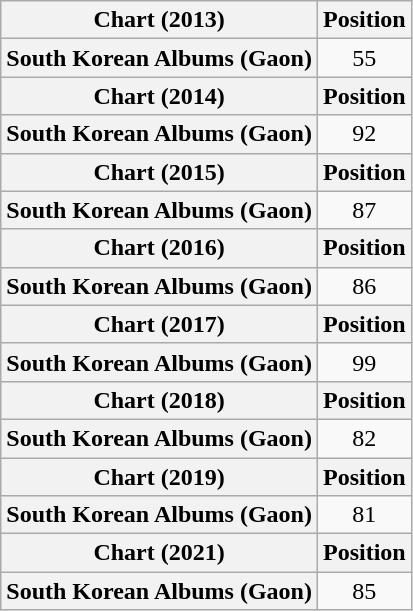<table class="wikitable sortable plainrowheaders" style="text-align:center">
<tr>
<th>Chart (2013)</th>
<th>Position</th>
</tr>
<tr>
<th scope="row">South Korean Albums (Gaon)</th>
<td>55</td>
</tr>
<tr>
<th>Chart (2014)</th>
<th>Position</th>
</tr>
<tr>
<th scope="row">South Korean Albums (Gaon)</th>
<td>92</td>
</tr>
<tr>
<th>Chart (2015)</th>
<th>Position</th>
</tr>
<tr>
<th scope="row">South Korean Albums (Gaon)</th>
<td>87</td>
</tr>
<tr>
<th>Chart (2016)</th>
<th>Position</th>
</tr>
<tr>
<th scope="row">South Korean Albums (Gaon)</th>
<td>86</td>
</tr>
<tr>
<th>Chart (2017)</th>
<th>Position</th>
</tr>
<tr>
<th scope="row">South Korean Albums (Gaon)</th>
<td>99</td>
</tr>
<tr>
<th>Chart (2018)</th>
<th>Position</th>
</tr>
<tr>
<th scope="row">South Korean Albums (Gaon)</th>
<td>82</td>
</tr>
<tr>
<th>Chart (2019)</th>
<th>Position</th>
</tr>
<tr>
<th scope="row">South Korean Albums (Gaon)</th>
<td>81</td>
</tr>
<tr>
<th>Chart (2021)</th>
<th>Position</th>
</tr>
<tr>
<th scope="row">South Korean Albums (Gaon)</th>
<td>85</td>
</tr>
</table>
